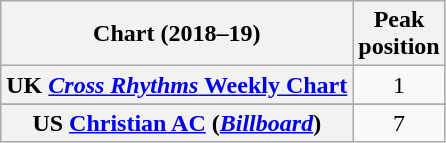<table class="wikitable sortable plainrowheaders" style="text-align:center">
<tr>
<th scope="col">Chart (2018–19)</th>
<th scope="col">Peak<br>position</th>
</tr>
<tr>
<th scope="row">UK <a href='#'><em> Cross Rhythms</em> Weekly Chart</a></th>
<td>1</td>
</tr>
<tr>
</tr>
<tr>
</tr>
<tr>
<th scope="row">US <a href='#'>Christian AC</a> (<em><a href='#'>Billboard</a></em>)</th>
<td>7</td>
</tr>
</table>
